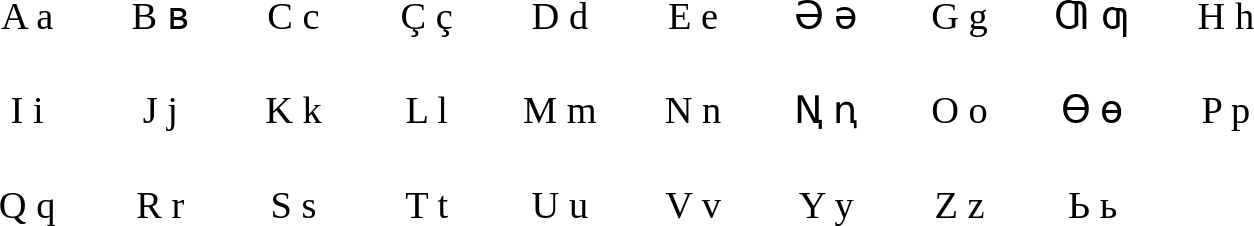<table class="standard" cellpadding="5" style="font-size: 1.6em; font-family:'Times New Roman', serif; line-height: 2em; text-align: center;">
<tr>
<td style="width:3em;">A a</td>
<td style="width:3em;">B ʙ</td>
<td style="width:3em;">C c</td>
<td style="width:3em;">Ç ç</td>
<td style="width:3em;">D d</td>
<td style="width:3em;">E e</td>
<td style="width:3em;">Ə ə</td>
<td style="width:3em;">G g</td>
<td style="width:3em;">Ƣ ƣ</td>
<td style="width:3em;">H h</td>
</tr>
<tr>
<td>I i</td>
<td>J j</td>
<td>K k</td>
<td>L l</td>
<td>M m</td>
<td>N n</td>
<td>Ꞑ ꞑ</td>
<td>O o</td>
<td>Ɵ ɵ</td>
<td>P p</td>
</tr>
<tr>
<td>Q q</td>
<td>R r</td>
<td>S s</td>
<td>T t</td>
<td>U u</td>
<td>V v</td>
<td>Y y</td>
<td>Z z</td>
<td>Ь ь</td>
</tr>
</table>
